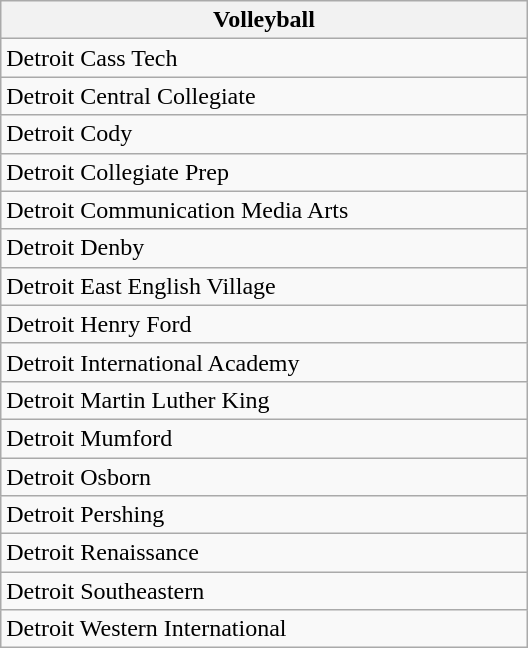<table class="wikitable collapsible collapsed" style="width:22em">
<tr>
<th align=center>Volleyball</th>
</tr>
<tr>
<td>Detroit Cass Tech</td>
</tr>
<tr>
<td>Detroit Central Collegiate</td>
</tr>
<tr>
<td>Detroit Cody</td>
</tr>
<tr>
<td>Detroit Collegiate Prep</td>
</tr>
<tr>
<td>Detroit Communication Media Arts</td>
</tr>
<tr>
<td>Detroit Denby</td>
</tr>
<tr>
<td>Detroit East English Village</td>
</tr>
<tr>
<td>Detroit Henry Ford</td>
</tr>
<tr>
<td>Detroit International Academy</td>
</tr>
<tr>
<td>Detroit Martin Luther King</td>
</tr>
<tr>
<td>Detroit Mumford</td>
</tr>
<tr>
<td>Detroit Osborn</td>
</tr>
<tr>
<td>Detroit Pershing</td>
</tr>
<tr>
<td>Detroit Renaissance</td>
</tr>
<tr>
<td>Detroit Southeastern</td>
</tr>
<tr>
<td>Detroit Western International</td>
</tr>
</table>
